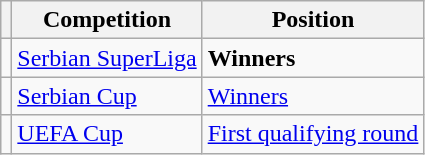<table class="wikitable">
<tr>
<th></th>
<th>Competition</th>
<th>Position</th>
</tr>
<tr>
<td></td>
<td><a href='#'>Serbian SuperLiga</a></td>
<td><strong>Winners</strong></td>
</tr>
<tr>
<td></td>
<td><a href='#'>Serbian Cup</a></td>
<td><a href='#'>Winners</a></td>
</tr>
<tr>
<td></td>
<td><a href='#'>UEFA Cup</a></td>
<td><a href='#'>First qualifying round</a></td>
</tr>
</table>
